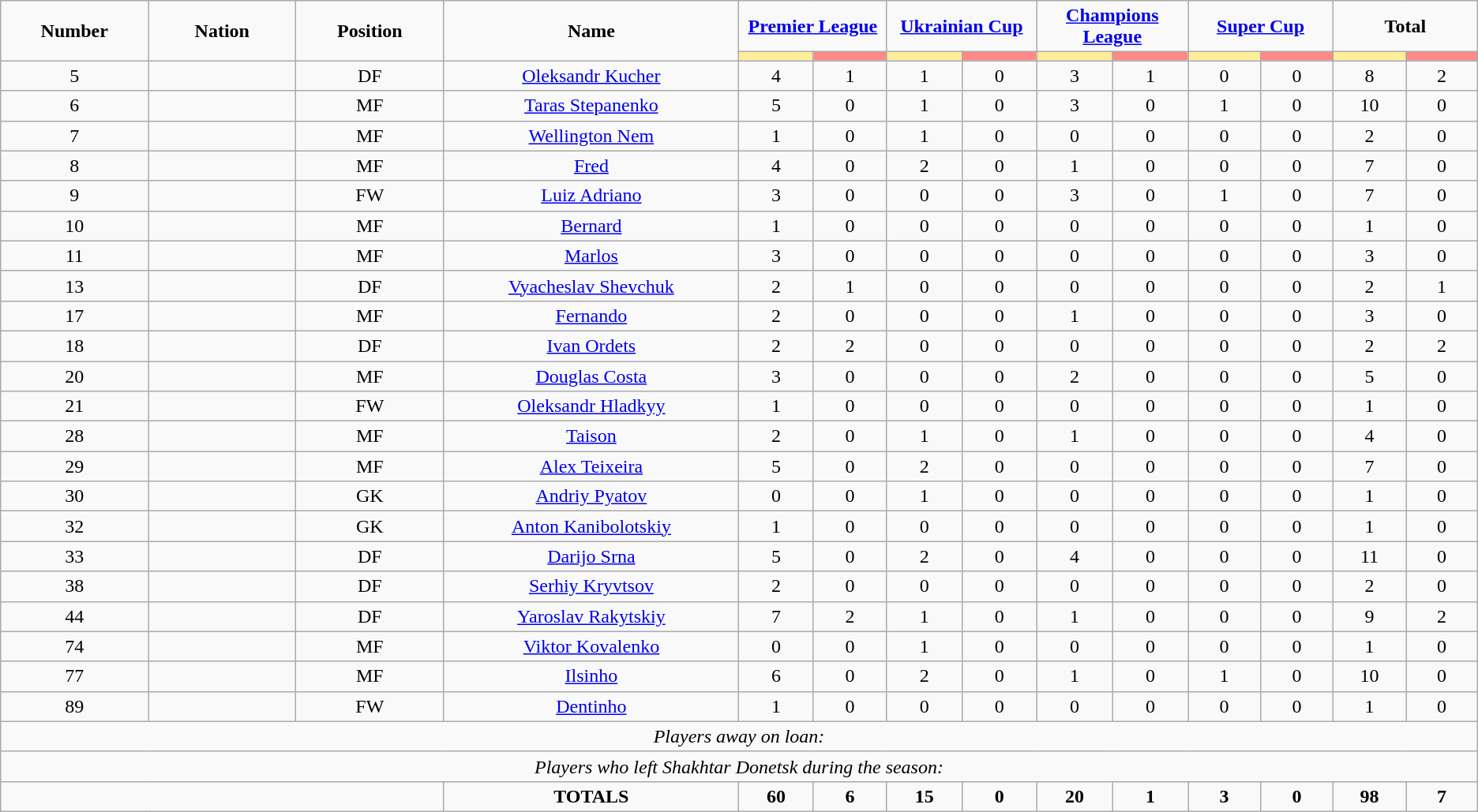<table class="wikitable" style="font-size: 100%; text-align: center;">
<tr>
<td rowspan="2" width="10%" align="center"><strong>Number</strong></td>
<td rowspan="2" width="10%" align="center"><strong>Nation</strong></td>
<td rowspan="2" width="10%" align="center"><strong>Position</strong></td>
<td rowspan="2" width="20%" align="center"><strong>Name</strong></td>
<td colspan="2" align="center"><strong><a href='#'>Premier League</a></strong></td>
<td colspan="2" align="center"><strong><a href='#'>Ukrainian Cup</a></strong></td>
<td colspan="2" align="center"><strong><a href='#'>Champions League</a></strong></td>
<td colspan="2" align="center"><strong><a href='#'>Super Cup</a></strong></td>
<td colspan="2" align="center"><strong>Total</strong></td>
</tr>
<tr>
<th width=60 style="background: #FFEE99"></th>
<th width=60 style="background: #FF8888"></th>
<th width=60 style="background: #FFEE99"></th>
<th width=60 style="background: #FF8888"></th>
<th width=60 style="background: #FFEE99"></th>
<th width=60 style="background: #FF8888"></th>
<th width=60 style="background: #FFEE99"></th>
<th width=60 style="background: #FF8888"></th>
<th width=60 style="background: #FFEE99"></th>
<th width=60 style="background: #FF8888"></th>
</tr>
<tr>
<td>5</td>
<td></td>
<td>DF</td>
<td><a href='#'>Oleksandr Kucher</a></td>
<td>4</td>
<td>1</td>
<td>1</td>
<td>0</td>
<td>3</td>
<td>1</td>
<td>0</td>
<td>0</td>
<td>8</td>
<td>2</td>
</tr>
<tr>
<td>6</td>
<td></td>
<td>MF</td>
<td><a href='#'>Taras Stepanenko</a></td>
<td>5</td>
<td>0</td>
<td>1</td>
<td>0</td>
<td>3</td>
<td>0</td>
<td>1</td>
<td>0</td>
<td>10</td>
<td>0</td>
</tr>
<tr>
<td>7</td>
<td></td>
<td>MF</td>
<td><a href='#'>Wellington Nem</a></td>
<td>1</td>
<td>0</td>
<td>1</td>
<td>0</td>
<td>0</td>
<td>0</td>
<td>0</td>
<td>0</td>
<td>2</td>
<td>0</td>
</tr>
<tr>
<td>8</td>
<td></td>
<td>MF</td>
<td><a href='#'>Fred</a></td>
<td>4</td>
<td>0</td>
<td>2</td>
<td>0</td>
<td>1</td>
<td>0</td>
<td>0</td>
<td>0</td>
<td>7</td>
<td>0</td>
</tr>
<tr>
<td>9</td>
<td></td>
<td>FW</td>
<td><a href='#'>Luiz Adriano</a></td>
<td>3</td>
<td>0</td>
<td>0</td>
<td>0</td>
<td>3</td>
<td>0</td>
<td>1</td>
<td>0</td>
<td>7</td>
<td>0</td>
</tr>
<tr>
<td>10</td>
<td></td>
<td>MF</td>
<td><a href='#'>Bernard</a></td>
<td>1</td>
<td>0</td>
<td>0</td>
<td>0</td>
<td>0</td>
<td>0</td>
<td>0</td>
<td>0</td>
<td>1</td>
<td>0</td>
</tr>
<tr>
<td>11</td>
<td></td>
<td>MF</td>
<td><a href='#'>Marlos</a></td>
<td>3</td>
<td>0</td>
<td>0</td>
<td>0</td>
<td>0</td>
<td>0</td>
<td>0</td>
<td>0</td>
<td>3</td>
<td>0</td>
</tr>
<tr>
<td>13</td>
<td></td>
<td>DF</td>
<td><a href='#'>Vyacheslav Shevchuk</a></td>
<td>2</td>
<td>1</td>
<td>0</td>
<td>0</td>
<td>0</td>
<td>0</td>
<td>0</td>
<td>0</td>
<td>2</td>
<td>1</td>
</tr>
<tr>
<td>17</td>
<td></td>
<td>MF</td>
<td><a href='#'>Fernando</a></td>
<td>2</td>
<td>0</td>
<td>0</td>
<td>0</td>
<td>1</td>
<td>0</td>
<td>0</td>
<td>0</td>
<td>3</td>
<td>0</td>
</tr>
<tr>
<td>18</td>
<td></td>
<td>DF</td>
<td><a href='#'>Ivan Ordets</a></td>
<td>2</td>
<td>2</td>
<td>0</td>
<td>0</td>
<td>0</td>
<td>0</td>
<td>0</td>
<td>0</td>
<td>2</td>
<td>2</td>
</tr>
<tr>
<td>20</td>
<td></td>
<td>MF</td>
<td><a href='#'>Douglas Costa</a></td>
<td>3</td>
<td>0</td>
<td>0</td>
<td>0</td>
<td>2</td>
<td>0</td>
<td>0</td>
<td>0</td>
<td>5</td>
<td>0</td>
</tr>
<tr>
<td>21</td>
<td></td>
<td>FW</td>
<td><a href='#'>Oleksandr Hladkyy</a></td>
<td>1</td>
<td>0</td>
<td>0</td>
<td>0</td>
<td>0</td>
<td>0</td>
<td>0</td>
<td>0</td>
<td>1</td>
<td>0</td>
</tr>
<tr>
<td>28</td>
<td></td>
<td>MF</td>
<td><a href='#'>Taison</a></td>
<td>2</td>
<td>0</td>
<td>1</td>
<td>0</td>
<td>1</td>
<td>0</td>
<td>0</td>
<td>0</td>
<td>4</td>
<td>0</td>
</tr>
<tr>
<td>29</td>
<td></td>
<td>MF</td>
<td><a href='#'>Alex Teixeira</a></td>
<td>5</td>
<td>0</td>
<td>2</td>
<td>0</td>
<td>0</td>
<td>0</td>
<td>0</td>
<td>0</td>
<td>7</td>
<td>0</td>
</tr>
<tr>
<td>30</td>
<td></td>
<td>GK</td>
<td><a href='#'>Andriy Pyatov</a></td>
<td>0</td>
<td>0</td>
<td>1</td>
<td>0</td>
<td>0</td>
<td>0</td>
<td>0</td>
<td>0</td>
<td>1</td>
<td>0</td>
</tr>
<tr>
<td>32</td>
<td></td>
<td>GK</td>
<td><a href='#'>Anton Kanibolotskiy</a></td>
<td>1</td>
<td>0</td>
<td>0</td>
<td>0</td>
<td>0</td>
<td>0</td>
<td>0</td>
<td>0</td>
<td>1</td>
<td>0</td>
</tr>
<tr>
<td>33</td>
<td></td>
<td>DF</td>
<td><a href='#'>Darijo Srna</a></td>
<td>5</td>
<td>0</td>
<td>2</td>
<td>0</td>
<td>4</td>
<td>0</td>
<td>0</td>
<td>0</td>
<td>11</td>
<td>0</td>
</tr>
<tr>
<td>38</td>
<td></td>
<td>DF</td>
<td><a href='#'>Serhiy Kryvtsov</a></td>
<td>2</td>
<td>0</td>
<td>0</td>
<td>0</td>
<td>0</td>
<td>0</td>
<td>0</td>
<td>0</td>
<td>2</td>
<td>0</td>
</tr>
<tr>
<td>44</td>
<td></td>
<td>DF</td>
<td><a href='#'>Yaroslav Rakytskiy</a></td>
<td>7</td>
<td>2</td>
<td>1</td>
<td>0</td>
<td>1</td>
<td>0</td>
<td>0</td>
<td>0</td>
<td>9</td>
<td>2</td>
</tr>
<tr>
<td>74</td>
<td></td>
<td>MF</td>
<td><a href='#'>Viktor Kovalenko</a></td>
<td>0</td>
<td>0</td>
<td>1</td>
<td>0</td>
<td>0</td>
<td>0</td>
<td>0</td>
<td>0</td>
<td>1</td>
<td>0</td>
</tr>
<tr>
<td>77</td>
<td></td>
<td>MF</td>
<td><a href='#'>Ilsinho</a></td>
<td>6</td>
<td>0</td>
<td>2</td>
<td>0</td>
<td>1</td>
<td>0</td>
<td>1</td>
<td>0</td>
<td>10</td>
<td>0</td>
</tr>
<tr>
<td>89</td>
<td></td>
<td>FW</td>
<td><a href='#'>Dentinho</a></td>
<td>1</td>
<td>0</td>
<td>0</td>
<td>0</td>
<td>0</td>
<td>0</td>
<td>0</td>
<td>0</td>
<td>1</td>
<td>0</td>
</tr>
<tr>
<td colspan="16"><em>Players away on loan:</em></td>
</tr>
<tr>
<td colspan="16"><em>Players who left Shakhtar Donetsk during the season:</em></td>
</tr>
<tr>
<td colspan="3"></td>
<td><strong>TOTALS</strong></td>
<td><strong>60</strong></td>
<td><strong>6</strong></td>
<td><strong>15</strong></td>
<td><strong>0</strong></td>
<td><strong>20</strong></td>
<td><strong>1</strong></td>
<td><strong>3</strong></td>
<td><strong>0</strong></td>
<td><strong>98</strong></td>
<td><strong>7</strong></td>
</tr>
</table>
